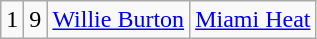<table class="wikitable">
<tr style="text-align:center;" bgcolor="">
<td>1</td>
<td>9</td>
<td><a href='#'>Willie Burton</a></td>
<td><a href='#'>Miami Heat</a></td>
</tr>
</table>
